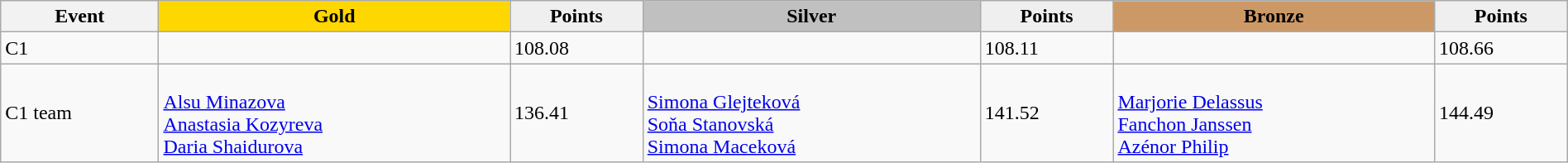<table class="wikitable" width=100%>
<tr>
<th>Event</th>
<td align=center bgcolor="gold"><strong>Gold</strong></td>
<td align=center bgcolor="EFEFEF"><strong>Points</strong></td>
<td align=center bgcolor="silver"><strong>Silver</strong></td>
<td align=center bgcolor="EFEFEF"><strong>Points</strong></td>
<td align=center bgcolor="CC9966"><strong>Bronze</strong></td>
<td align=center bgcolor="EFEFEF"><strong>Points</strong></td>
</tr>
<tr>
<td>C1</td>
<td></td>
<td>108.08</td>
<td></td>
<td>108.11</td>
<td></td>
<td>108.66</td>
</tr>
<tr>
<td>C1 team</td>
<td><br><a href='#'>Alsu Minazova</a><br><a href='#'>Anastasia Kozyreva</a><br><a href='#'>Daria Shaidurova</a></td>
<td>136.41</td>
<td><br><a href='#'>Simona Glejteková</a><br><a href='#'>Soňa Stanovská</a><br><a href='#'>Simona Maceková</a></td>
<td>141.52</td>
<td><br><a href='#'>Marjorie Delassus</a><br><a href='#'>Fanchon Janssen</a><br><a href='#'>Azénor Philip</a></td>
<td>144.49</td>
</tr>
</table>
